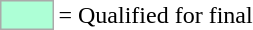<table>
<tr>
<td style="background-color:#ADFFD6; border:1px solid #aaaaaa; width:2em;"></td>
<td>= Qualified for final</td>
</tr>
</table>
